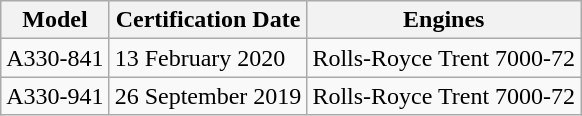<table class="wikitable sortable">
<tr>
<th>Model</th>
<th>Certification Date</th>
<th>Engines</th>
</tr>
<tr>
<td>A330-841</td>
<td>13 February 2020</td>
<td>Rolls-Royce Trent 7000-72</td>
</tr>
<tr>
<td>A330-941</td>
<td>26 September 2019</td>
<td>Rolls-Royce Trent 7000-72</td>
</tr>
</table>
